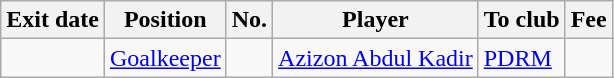<table class="wikitable sortable">
<tr>
<th>Exit date</th>
<th>Position</th>
<th>No.</th>
<th>Player</th>
<th>To club</th>
<th>Fee</th>
</tr>
<tr>
<td></td>
<td align="left"><a href='#'>Goalkeeper</a></td>
<td align="left"></td>
<td align="left"> <a href='#'>Azizon Abdul Kadir</a></td>
<td align="left"> <a href='#'>PDRM</a></td>
<td align=right></td>
</tr>
</table>
